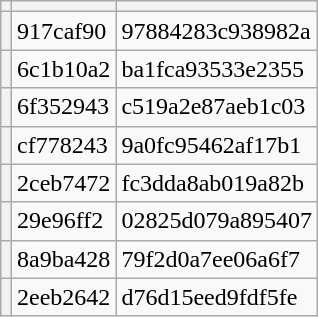<table class="wikitable" style="margin-left: auto; margin-right:auto; border: none;">
<tr>
<th></th>
<th></th>
<th></th>
</tr>
<tr>
<th style="text-align:center;"></th>
<td><span>917caf90</span></td>
<td><span>97884283c938982a</span></td>
</tr>
<tr>
<th style="text-align:center;"></th>
<td><span>6c1b10a2</span></td>
<td><span>ba1fca93533e2355</span></td>
</tr>
<tr>
<th style="text-align:center;"></th>
<td><span>6f352943</span></td>
<td><span>c519a2e87aeb1c03</span></td>
</tr>
<tr>
<th style="text-align:center;"></th>
<td><span>cf778243</span></td>
<td><span>9a0fc95462af17b1</span></td>
</tr>
<tr>
<th style="text-align:center;"></th>
<td><span>2ceb7472</span></td>
<td><span>fc3dda8ab019a82b</span></td>
</tr>
<tr>
<th style="text-align:center;"></th>
<td><span>29e96ff2</span></td>
<td><span>02825d079a895407</span></td>
</tr>
<tr>
<th style="text-align:center;"></th>
<td><span>8a9ba428</span></td>
<td><span>79f2d0a7ee06a6f7</span></td>
</tr>
<tr>
<th style="text-align:center;"></th>
<td><span>2eeb2642</span></td>
<td><span>d76d15eed9fdf5fe</span></td>
</tr>
</table>
